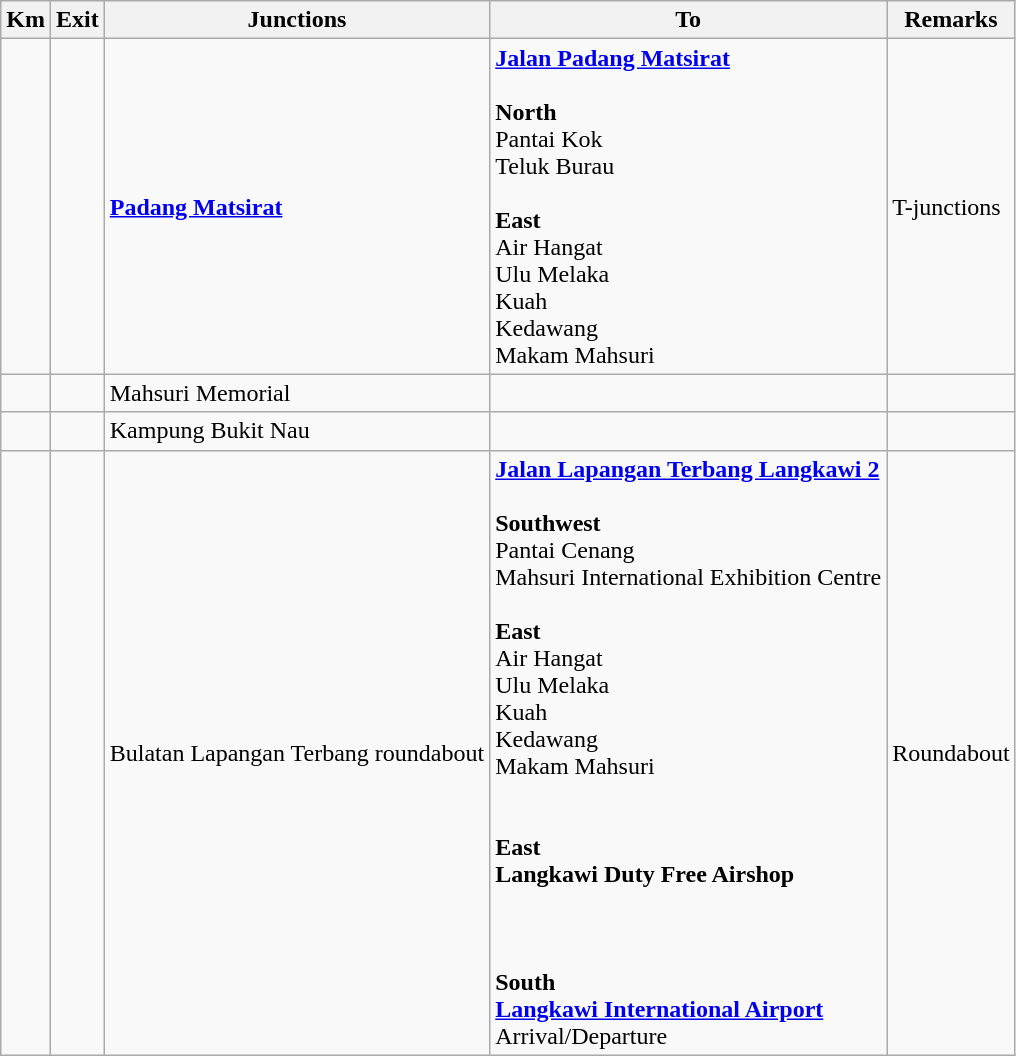<table class="wikitable">
<tr>
<th>Km</th>
<th>Exit</th>
<th>Junctions</th>
<th>To</th>
<th>Remarks</th>
</tr>
<tr>
<td></td>
<td></td>
<td><strong><a href='#'>Padang Matsirat</a></strong></td>
<td> <strong><a href='#'>Jalan Padang Matsirat</a></strong><br><br><strong>North</strong><br> Pantai Kok <br> Teluk Burau<br><br><strong>East</strong><br> Air Hangat<br> Ulu Melaka<br> Kuah<br> Kedawang<br> Makam Mahsuri</td>
<td>T-junctions</td>
</tr>
<tr>
<td></td>
<td></td>
<td>Mahsuri Memorial</td>
<td></td>
<td></td>
</tr>
<tr>
<td></td>
<td></td>
<td>Kampung Bukit Nau</td>
<td></td>
<td></td>
</tr>
<tr>
<td></td>
<td></td>
<td>Bulatan Lapangan Terbang roundabout</td>
<td> <strong><a href='#'>Jalan Lapangan Terbang Langkawi 2</a></strong><br><br><strong>Southwest</strong><br> Pantai Cenang <br>Mahsuri International Exhibition Centre<br><br><strong>East</strong><br> Air Hangat<br> Ulu Melaka<br> Kuah<br> Kedawang<br> Makam Mahsuri<br><br><br><strong>East</strong><br><strong>Langkawi Duty Free Airshop</strong> <br> <br><br><br><strong>South</strong><br><strong><a href='#'>Langkawi International Airport</a></strong> <br>Arrival/Departure<br> </td>
<td>Roundabout</td>
</tr>
</table>
